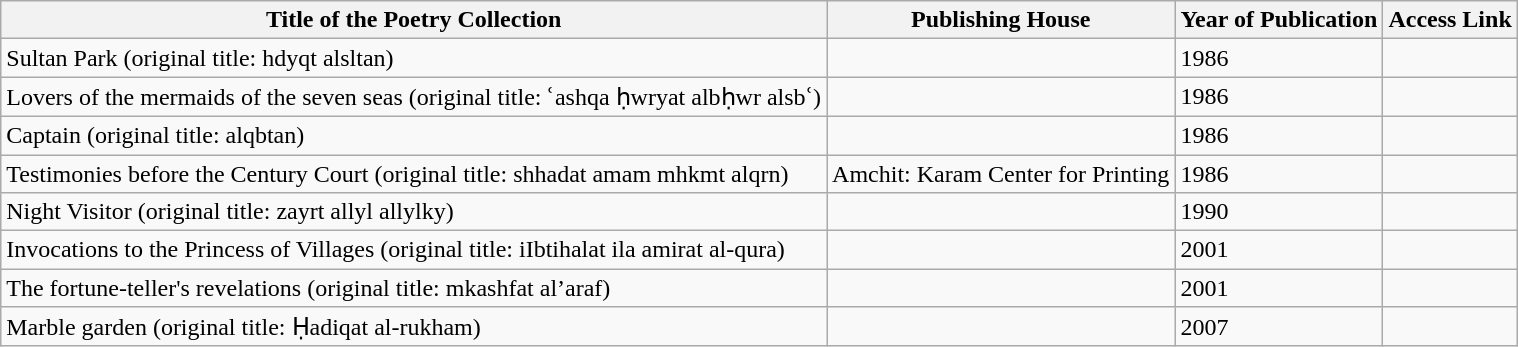<table class="wikitable">
<tr>
<th>Title of the Poetry Collection</th>
<th>Publishing House</th>
<th>Year of Publication</th>
<th>Access Link</th>
</tr>
<tr>
<td>Sultan Park (original title: hdyqt alsltan)</td>
<td></td>
<td>1986</td>
<td></td>
</tr>
<tr>
<td>Lovers of the mermaids of the seven seas (original title: ʿashqa ḥwryat albḥwr alsbʿ)</td>
<td></td>
<td>1986</td>
<td></td>
</tr>
<tr>
<td>Captain (original title: alqbtan)</td>
<td></td>
<td>1986</td>
<td></td>
</tr>
<tr>
<td>Testimonies before the Century Court (original title: shhadat amam mhkmt alqrn)</td>
<td>Amchit: Karam Center for Printing</td>
<td>1986</td>
<td></td>
</tr>
<tr>
<td>Night Visitor (original title: zayrt allyl allylky)</td>
<td></td>
<td>1990</td>
<td></td>
</tr>
<tr>
<td>Invocations to the Princess of Villages (original title: iIbtihalat ila amirat al-qura)</td>
<td></td>
<td>2001</td>
<td></td>
</tr>
<tr>
<td>The fortune-teller's revelations (original title: mkashfat al’araf)</td>
<td></td>
<td>2001</td>
<td></td>
</tr>
<tr>
<td>Marble garden (original title: Ḥadiqat al-rukham)</td>
<td></td>
<td>2007</td>
<td></td>
</tr>
</table>
